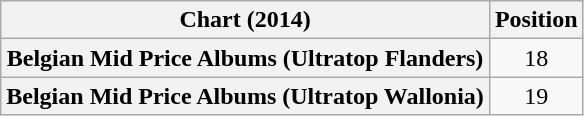<table class="wikitable sortable plainrowheaders" style="text-align:center">
<tr>
<th scope="col">Chart (2014)</th>
<th scope="col">Position</th>
</tr>
<tr>
<th scope="row">Belgian Mid Price Albums (Ultratop Flanders)</th>
<td>18</td>
</tr>
<tr>
<th scope="row">Belgian Mid Price Albums (Ultratop Wallonia)</th>
<td>19</td>
</tr>
</table>
